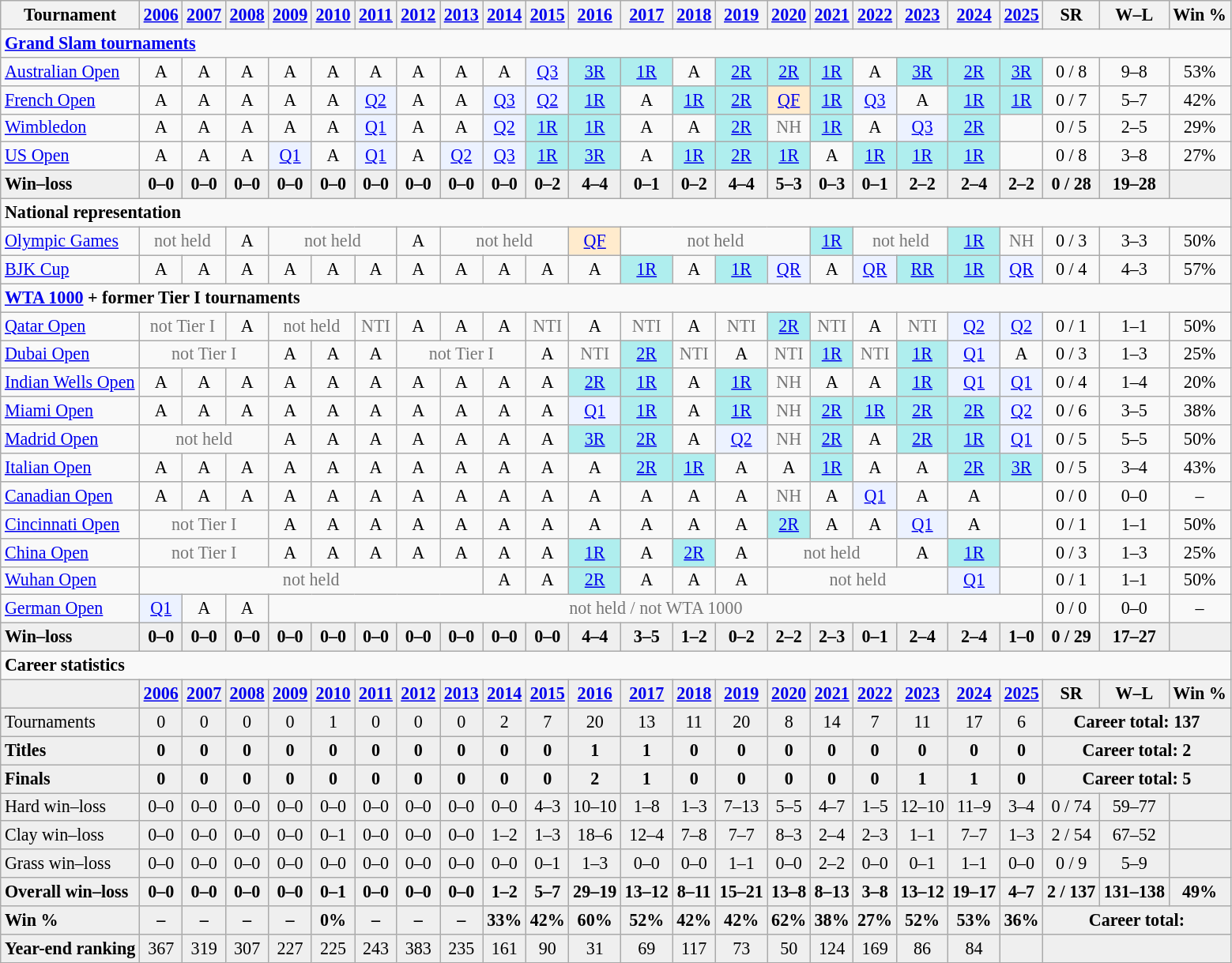<table class="wikitable nowrap" style="text-align:center; font-size:92%">
<tr>
<th>Tournament</th>
<th><a href='#'>2006</a></th>
<th><a href='#'>2007</a></th>
<th><a href='#'>2008</a></th>
<th><a href='#'>2009</a></th>
<th><a href='#'>2010</a></th>
<th><a href='#'>2011</a></th>
<th><a href='#'>2012</a></th>
<th><a href='#'>2013</a></th>
<th><a href='#'>2014</a></th>
<th><a href='#'>2015</a></th>
<th><a href='#'>2016</a></th>
<th><a href='#'>2017</a></th>
<th><a href='#'>2018</a></th>
<th><a href='#'>2019</a></th>
<th><a href='#'>2020</a></th>
<th><a href='#'>2021</a></th>
<th><a href='#'>2022</a></th>
<th><a href='#'>2023</a></th>
<th><a href='#'>2024</a></th>
<th><a href='#'>2025</a></th>
<th>SR</th>
<th>W–L</th>
<th>Win %</th>
</tr>
<tr>
<td colspan="24" align="left"><strong><a href='#'>Grand Slam tournaments</a></strong></td>
</tr>
<tr>
<td align=left><a href='#'>Australian Open</a></td>
<td>A</td>
<td>A</td>
<td>A</td>
<td>A</td>
<td>A</td>
<td>A</td>
<td>A</td>
<td>A</td>
<td>A</td>
<td bgcolor=ecf2ff><a href='#'>Q3</a></td>
<td bgcolor=afeeee><a href='#'>3R</a></td>
<td bgcolor=afeeee><a href='#'>1R</a></td>
<td>A</td>
<td bgcolor=afeeee><a href='#'>2R</a></td>
<td bgcolor=afeeee><a href='#'>2R</a></td>
<td bgcolor=afeeee><a href='#'>1R</a></td>
<td>A</td>
<td bgcolor=afeeee><a href='#'>3R</a></td>
<td bgcolor=afeeee><a href='#'>2R</a></td>
<td bgcolor=afeeee><a href='#'>3R</a></td>
<td>0 / 8</td>
<td>9–8</td>
<td>53%</td>
</tr>
<tr>
<td align=left><a href='#'>French Open</a></td>
<td>A</td>
<td>A</td>
<td>A</td>
<td>A</td>
<td>A</td>
<td bgcolor=ecf2ff><a href='#'>Q2</a></td>
<td>A</td>
<td>A</td>
<td bgcolor=ecf2ff><a href='#'>Q3</a></td>
<td bgcolor=ecf2ff><a href='#'>Q2</a></td>
<td bgcolor=afeeee><a href='#'>1R</a></td>
<td>A</td>
<td bgcolor=afeeee><a href='#'>1R</a></td>
<td bgcolor=afeeee><a href='#'>2R</a></td>
<td bgcolor=ffebcd><a href='#'>QF</a></td>
<td bgcolor=afeeee><a href='#'>1R</a></td>
<td bgcolor=ecf2ff><a href='#'>Q3</a></td>
<td>A</td>
<td bgcolor=afeeee><a href='#'>1R</a></td>
<td bgcolor=afeeee><a href='#'>1R</a></td>
<td>0 / 7</td>
<td>5–7</td>
<td>42%</td>
</tr>
<tr>
<td align=left><a href='#'>Wimbledon</a></td>
<td>A</td>
<td>A</td>
<td>A</td>
<td>A</td>
<td>A</td>
<td bgcolor=ecf2ff><a href='#'>Q1</a></td>
<td>A</td>
<td>A</td>
<td bgcolor=ecf2ff><a href='#'>Q2</a></td>
<td bgcolor=afeeee><a href='#'>1R</a></td>
<td bgcolor=afeeee><a href='#'>1R</a></td>
<td>A</td>
<td>A</td>
<td bgcolor=afeeee><a href='#'>2R</a></td>
<td style=color:#767676>NH</td>
<td bgcolor=afeeee><a href='#'>1R</a></td>
<td>A</td>
<td bgcolor=ecf2ff><a href='#'>Q3</a></td>
<td bgcolor=afeeee><a href='#'>2R</a></td>
<td></td>
<td>0 / 5</td>
<td>2–5</td>
<td>29%</td>
</tr>
<tr>
<td align=left><a href='#'>US Open</a></td>
<td>A</td>
<td>A</td>
<td>A</td>
<td bgcolor=ecf2ff><a href='#'>Q1</a></td>
<td>A</td>
<td bgcolor=ecf2ff><a href='#'>Q1</a></td>
<td>A</td>
<td bgcolor=ecf2ff><a href='#'>Q2</a></td>
<td bgcolor=ecf2ff><a href='#'>Q3</a></td>
<td bgcolor=afeeee><a href='#'>1R</a></td>
<td bgcolor=afeeee><a href='#'>3R</a></td>
<td>A</td>
<td bgcolor=afeeee><a href='#'>1R</a></td>
<td bgcolor=afeeee><a href='#'>2R</a></td>
<td bgcolor=afeeee><a href='#'>1R</a></td>
<td>A</td>
<td bgcolor=afeeee><a href='#'>1R</a></td>
<td bgcolor=afeeee><a href='#'>1R</a></td>
<td bgcolor=afeeee><a href='#'>1R</a></td>
<td></td>
<td>0 / 8</td>
<td>3–8</td>
<td>27%</td>
</tr>
<tr style=font-weight:bold;background:#efefef>
<td align=left>Win–loss</td>
<td>0–0</td>
<td>0–0</td>
<td>0–0</td>
<td>0–0</td>
<td>0–0</td>
<td>0–0</td>
<td>0–0</td>
<td>0–0</td>
<td>0–0</td>
<td>0–2</td>
<td>4–4</td>
<td>0–1</td>
<td>0–2</td>
<td>4–4</td>
<td>5–3</td>
<td>0–3</td>
<td>0–1</td>
<td>2–2</td>
<td>2–4</td>
<td>2–2</td>
<td>0 / 28</td>
<td>19–28</td>
<td></td>
</tr>
<tr>
<td colspan="24" align="left"><strong>National representation</strong></td>
</tr>
<tr>
<td align=left><a href='#'>Olympic Games</a></td>
<td colspan=2 style=color:#767676>not held</td>
<td>A</td>
<td colspan=3 style=color:#767676>not held</td>
<td>A</td>
<td colspan=3 style=color:#767676>not held</td>
<td bgcolor=ffebcd><a href='#'>QF</a></td>
<td colspan=4 style=color:#767676>not held</td>
<td bgcolor=afeeee><a href='#'>1R</a></td>
<td colspan=2 style=color:#767676>not held</td>
<td bgcolor=afeeee><a href='#'>1R</a></td>
<td style=color:#767676>NH</td>
<td>0 / 3</td>
<td>3–3</td>
<td>50%</td>
</tr>
<tr>
<td align=left><a href='#'>BJK Cup</a></td>
<td>A</td>
<td>A</td>
<td>A</td>
<td>A</td>
<td>A</td>
<td>A</td>
<td>A</td>
<td>A</td>
<td>A</td>
<td>A</td>
<td>A</td>
<td bgcolor=afeeee><a href='#'>1R</a></td>
<td>A</td>
<td bgcolor=afeeee><a href='#'>1R</a></td>
<td bgcolor=ecf2ff><a href='#'>QR</a></td>
<td>A</td>
<td bgcolor=ecf2ff><a href='#'>QR</a></td>
<td bgcolor=afeeee><a href='#'>RR</a></td>
<td bgcolor=afeeee><a href='#'>1R</a></td>
<td bgcolor=ecf2ff><a href='#'>QR</a></td>
<td>0 / 4</td>
<td>4–3</td>
<td>57%</td>
</tr>
<tr>
<td colspan="24" align="left"><strong><a href='#'>WTA 1000</a> + former Tier I tournaments</strong></td>
</tr>
<tr>
<td align=left><a href='#'>Qatar Open</a></td>
<td colspan=2 style=color:#767676>not Tier I</td>
<td>A</td>
<td colspan=2 style=color:#767676>not held</td>
<td style=color:#767676>NTI</td>
<td>A</td>
<td>A</td>
<td>A</td>
<td style=color:#767676>NTI</td>
<td>A</td>
<td style=color:#767676>NTI</td>
<td>A</td>
<td style=color:#767676>NTI</td>
<td bgcolor=afeeee><a href='#'>2R</a></td>
<td style=color:#767676>NTI</td>
<td>A</td>
<td style=color:#767676>NTI</td>
<td bgcolor=ecf2ff><a href='#'>Q2</a></td>
<td bgcolor=ecf2ff><a href='#'>Q2</a></td>
<td>0 / 1</td>
<td>1–1</td>
<td>50%</td>
</tr>
<tr>
<td align=left><a href='#'>Dubai Open</a></td>
<td colspan=3 style=color:#767676>not Tier I</td>
<td>A</td>
<td>A</td>
<td>A</td>
<td colspan=3 style=color:#767676>not Tier I</td>
<td>A</td>
<td style=color:#767676>NTI</td>
<td bgcolor=afeeee><a href='#'>2R</a></td>
<td style=color:#767676>NTI</td>
<td>A</td>
<td style=color:#767676>NTI</td>
<td bgcolor=afeeee><a href='#'>1R</a></td>
<td style=color:#767676>NTI</td>
<td bgcolor=afeeee><a href='#'>1R</a></td>
<td bgcolor=ecf2ff><a href='#'>Q1</a></td>
<td>A</td>
<td>0 / 3</td>
<td>1–3</td>
<td>25%</td>
</tr>
<tr>
<td align=left><a href='#'>Indian Wells Open</a></td>
<td>A</td>
<td>A</td>
<td>A</td>
<td>A</td>
<td>A</td>
<td>A</td>
<td>A</td>
<td>A</td>
<td>A</td>
<td>A</td>
<td bgcolor=afeeee><a href='#'>2R</a></td>
<td bgcolor=afeeee><a href='#'>1R</a></td>
<td>A</td>
<td bgcolor=afeeee><a href='#'>1R</a></td>
<td style=color:#767676>NH</td>
<td>A</td>
<td>A</td>
<td bgcolor=afeeee><a href='#'>1R</a></td>
<td bgcolor=ecf2ff><a href='#'>Q1</a></td>
<td bgcolor=ecf2ff><a href='#'>Q1</a></td>
<td>0 / 4</td>
<td>1–4</td>
<td>20%</td>
</tr>
<tr>
<td align=left><a href='#'>Miami Open</a></td>
<td>A</td>
<td>A</td>
<td>A</td>
<td>A</td>
<td>A</td>
<td>A</td>
<td>A</td>
<td>A</td>
<td>A</td>
<td>A</td>
<td bgcolor=ecf2ff><a href='#'>Q1</a></td>
<td bgcolor=afeeee><a href='#'>1R</a></td>
<td>A</td>
<td bgcolor=afeeee><a href='#'>1R</a></td>
<td style=color:#767676>NH</td>
<td bgcolor=afeeee><a href='#'>2R</a></td>
<td bgcolor=afeeee><a href='#'>1R</a></td>
<td bgcolor=afeeee><a href='#'>2R</a></td>
<td bgcolor=afeeee><a href='#'>2R</a></td>
<td bgcolor=ecf2ff><a href='#'>Q2</a></td>
<td>0 / 6</td>
<td>3–5</td>
<td>38%</td>
</tr>
<tr>
<td align=left><a href='#'>Madrid Open</a></td>
<td colspan=3 style=color:#767676>not held</td>
<td>A</td>
<td>A</td>
<td>A</td>
<td>A</td>
<td>A</td>
<td>A</td>
<td>A</td>
<td bgcolor=afeeee><a href='#'>3R</a></td>
<td bgcolor=afeeee><a href='#'>2R</a></td>
<td>A</td>
<td bgcolor=ecf2ff><a href='#'>Q2</a></td>
<td style=color:#767676>NH</td>
<td bgcolor=afeeee><a href='#'>2R</a></td>
<td>A</td>
<td bgcolor=afeeee><a href='#'>2R</a></td>
<td bgcolor=afeeee><a href='#'>1R</a></td>
<td bgcolor=ecf2ff><a href='#'>Q1</a></td>
<td>0 / 5</td>
<td>5–5</td>
<td>50%</td>
</tr>
<tr>
<td align=left><a href='#'>Italian Open</a></td>
<td>A</td>
<td>A</td>
<td>A</td>
<td>A</td>
<td>A</td>
<td>A</td>
<td>A</td>
<td>A</td>
<td>A</td>
<td>A</td>
<td>A</td>
<td bgcolor=afeeee><a href='#'>2R</a></td>
<td bgcolor=afeeee><a href='#'>1R</a></td>
<td>A</td>
<td>A</td>
<td bgcolor=afeeee><a href='#'>1R</a></td>
<td>A</td>
<td>A</td>
<td bgcolor=afeeee><a href='#'>2R</a></td>
<td bgcolor=afeeee><a href='#'>3R</a></td>
<td>0 / 5</td>
<td>3–4</td>
<td>43%</td>
</tr>
<tr>
<td align=left><a href='#'>Canadian Open</a></td>
<td>A</td>
<td>A</td>
<td>A</td>
<td>A</td>
<td>A</td>
<td>A</td>
<td>A</td>
<td>A</td>
<td>A</td>
<td>A</td>
<td>A</td>
<td>A</td>
<td>A</td>
<td>A</td>
<td style=color:#767676>NH</td>
<td>A</td>
<td bgcolor=ecf2ff><a href='#'>Q1</a></td>
<td>A</td>
<td>A</td>
<td></td>
<td>0 / 0</td>
<td>0–0</td>
<td>–</td>
</tr>
<tr>
<td align=left><a href='#'>Cincinnati Open</a></td>
<td colspan=3 style=color:#767676>not Tier I</td>
<td>A</td>
<td>A</td>
<td>A</td>
<td>A</td>
<td>A</td>
<td>A</td>
<td>A</td>
<td>A</td>
<td>A</td>
<td>A</td>
<td>A</td>
<td bgcolor=afeeee><a href='#'>2R</a></td>
<td>A</td>
<td>A</td>
<td bgcolor=ecf2ff><a href='#'>Q1</a></td>
<td>A</td>
<td></td>
<td>0 / 1</td>
<td>1–1</td>
<td>50%</td>
</tr>
<tr>
<td align=left><a href='#'>China Open</a></td>
<td colspan=3 style=color:#767676>not Tier I</td>
<td>A</td>
<td>A</td>
<td>A</td>
<td>A</td>
<td>A</td>
<td>A</td>
<td>A</td>
<td bgcolor=afeeee><a href='#'>1R</a></td>
<td>A</td>
<td bgcolor=afeeee><a href='#'>2R</a></td>
<td>A</td>
<td colspan=3 style=color:#767676>not held</td>
<td>A</td>
<td bgcolor=afeeee><a href='#'>1R</a></td>
<td></td>
<td>0 / 3</td>
<td>1–3</td>
<td>25%</td>
</tr>
<tr>
<td align=left><a href='#'>Wuhan Open</a></td>
<td colspan=8 style=color:#767676>not held</td>
<td>A</td>
<td>A</td>
<td bgcolor=afeeee><a href='#'>2R</a></td>
<td>A</td>
<td>A</td>
<td>A</td>
<td colspan=4 style=color:#767676>not held</td>
<td bgcolor=ecf2ff><a href='#'>Q1</a></td>
<td></td>
<td>0 / 1</td>
<td>1–1</td>
<td>50%</td>
</tr>
<tr>
<td align=left><a href='#'>German Open</a></td>
<td bgcolor=ecf2ff><a href='#'>Q1</a></td>
<td>A</td>
<td>A</td>
<td colspan=17 style=color:#767676>not held / not WTA 1000</td>
<td>0 / 0</td>
<td>0–0</td>
<td>–</td>
</tr>
<tr style=font-weight:bold;background:#efefef>
<td align=left>Win–loss</td>
<td>0–0</td>
<td>0–0</td>
<td>0–0</td>
<td>0–0</td>
<td>0–0</td>
<td>0–0</td>
<td>0–0</td>
<td>0–0</td>
<td>0–0</td>
<td>0–0</td>
<td>4–4</td>
<td>3–5</td>
<td>1–2</td>
<td>0–2</td>
<td>2–2</td>
<td>2–3</td>
<td>0–1</td>
<td>2–4</td>
<td>2–4</td>
<td>1–0</td>
<td>0 / 29</td>
<td>17–27</td>
<td></td>
</tr>
<tr>
<td colspan="24" align="left"><strong>Career statistics</strong></td>
</tr>
<tr style=font-weight:bold;background:#efefef>
<td></td>
<td><a href='#'>2006</a></td>
<td><a href='#'>2007</a></td>
<td><a href='#'>2008</a></td>
<td><a href='#'>2009</a></td>
<td><a href='#'>2010</a></td>
<td><a href='#'>2011</a></td>
<td><a href='#'>2012</a></td>
<td><a href='#'>2013</a></td>
<td><a href='#'>2014</a></td>
<td><a href='#'>2015</a></td>
<td><a href='#'>2016</a></td>
<td><a href='#'>2017</a></td>
<td><a href='#'>2018</a></td>
<td><a href='#'>2019</a></td>
<td><a href='#'>2020</a></td>
<td><a href='#'>2021</a></td>
<td><a href='#'>2022</a></td>
<td><a href='#'>2023</a></td>
<td><a href='#'>2024</a></td>
<td><a href='#'>2025</a></td>
<td>SR</td>
<td>W–L</td>
<td>Win %</td>
</tr>
<tr bgcolor=efefef>
<td align=left>Tournaments</td>
<td>0</td>
<td>0</td>
<td>0</td>
<td>0</td>
<td>1</td>
<td>0</td>
<td>0</td>
<td>0</td>
<td>2</td>
<td>7</td>
<td>20</td>
<td>13</td>
<td>11</td>
<td>20</td>
<td>8</td>
<td>14</td>
<td>7</td>
<td>11</td>
<td>17</td>
<td>6</td>
<td colspan="3"><strong>Career total: 137</strong></td>
</tr>
<tr style=font-weight:bold;background:#efefef>
<td align=left>Titles</td>
<td>0</td>
<td>0</td>
<td>0</td>
<td>0</td>
<td>0</td>
<td>0</td>
<td>0</td>
<td>0</td>
<td>0</td>
<td>0</td>
<td>1</td>
<td>1</td>
<td>0</td>
<td>0</td>
<td>0</td>
<td>0</td>
<td>0</td>
<td>0</td>
<td>0</td>
<td>0</td>
<td colspan="3">Career total: 2</td>
</tr>
<tr style=font-weight:bold;background:#efefef>
<td align=left>Finals</td>
<td>0</td>
<td>0</td>
<td>0</td>
<td>0</td>
<td>0</td>
<td>0</td>
<td>0</td>
<td>0</td>
<td>0</td>
<td>0</td>
<td>2</td>
<td>1</td>
<td>0</td>
<td>0</td>
<td>0</td>
<td>0</td>
<td>0</td>
<td>1</td>
<td>1</td>
<td>0</td>
<td colspan="3">Career total: 5</td>
</tr>
<tr bgcolor=efefef>
<td align=left>Hard win–loss</td>
<td>0–0</td>
<td>0–0</td>
<td>0–0</td>
<td>0–0</td>
<td>0–0</td>
<td>0–0</td>
<td>0–0</td>
<td>0–0</td>
<td>0–0</td>
<td>4–3</td>
<td>10–10</td>
<td>1–8</td>
<td>1–3</td>
<td>7–13</td>
<td>5–5</td>
<td>4–7</td>
<td>1–5</td>
<td>12–10</td>
<td>11–9</td>
<td>3–4</td>
<td>0 / 74</td>
<td>59–77</td>
<td></td>
</tr>
<tr bgcolor=efefef>
<td align=left>Clay win–loss</td>
<td>0–0</td>
<td>0–0</td>
<td>0–0</td>
<td>0–0</td>
<td>0–1</td>
<td>0–0</td>
<td>0–0</td>
<td>0–0</td>
<td>1–2</td>
<td>1–3</td>
<td>18–6</td>
<td>12–4</td>
<td>7–8</td>
<td>7–7</td>
<td>8–3</td>
<td>2–4</td>
<td>2–3</td>
<td>1–1</td>
<td>7–7</td>
<td>1–3</td>
<td>2 / 54</td>
<td>67–52</td>
<td></td>
</tr>
<tr bgcolor=efefef>
<td align=left>Grass win–loss</td>
<td>0–0</td>
<td>0–0</td>
<td>0–0</td>
<td>0–0</td>
<td>0–0</td>
<td>0–0</td>
<td>0–0</td>
<td>0–0</td>
<td>0–0</td>
<td>0–1</td>
<td>1–3</td>
<td>0–0</td>
<td>0–0</td>
<td>1–1</td>
<td>0–0</td>
<td>2–2</td>
<td>0–0</td>
<td>0–1</td>
<td>1–1</td>
<td>0–0</td>
<td>0 / 9</td>
<td>5–9</td>
<td></td>
</tr>
<tr style=font-weight:bold;background:#efefef>
<td align=left>Overall win–loss</td>
<td>0–0</td>
<td>0–0</td>
<td>0–0</td>
<td>0–0</td>
<td>0–1</td>
<td>0–0</td>
<td>0–0</td>
<td>0–0</td>
<td>1–2</td>
<td>5–7</td>
<td>29–19</td>
<td>13–12</td>
<td>8–11</td>
<td>15–21</td>
<td>13–8</td>
<td>8–13</td>
<td>3–8</td>
<td>13–12</td>
<td>19–17</td>
<td>4–7</td>
<td>2 / 137</td>
<td>131–138</td>
<td>49%</td>
</tr>
<tr style=font-weight:bold;background:#efefef>
<td style=text-align:left>Win %</td>
<td>–</td>
<td>–</td>
<td>–</td>
<td>–</td>
<td>0%</td>
<td>–</td>
<td>–</td>
<td>–</td>
<td>33%</td>
<td>42%</td>
<td>60%</td>
<td>52%</td>
<td>42%</td>
<td>42%</td>
<td>62%</td>
<td>38%</td>
<td>27%</td>
<td>52%</td>
<td>53%</td>
<td>36%</td>
<td colspan="3">Career total: </td>
</tr>
<tr bgcolor=efefef>
<td align=left><strong>Year-end ranking</strong></td>
<td>367</td>
<td>319</td>
<td>307</td>
<td>227</td>
<td>225</td>
<td>243</td>
<td>383</td>
<td>235</td>
<td>161</td>
<td>90</td>
<td>31</td>
<td>69</td>
<td>117</td>
<td>73</td>
<td>50</td>
<td>124</td>
<td>169</td>
<td>86</td>
<td>84</td>
<td></td>
<td colspan="3"></td>
</tr>
</table>
